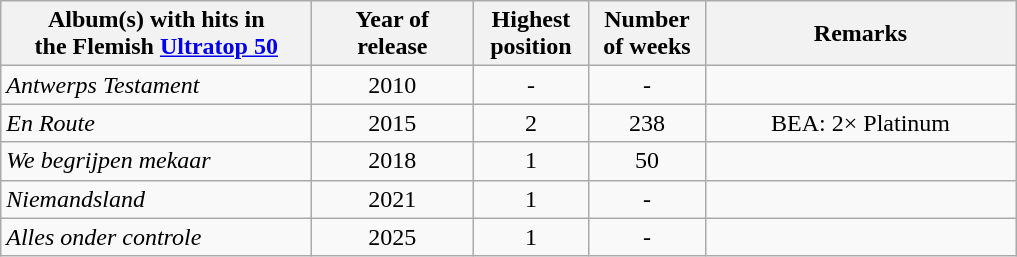<table class="wikitable" style="text-align: center">
<tr>
<th style="width:200px;">Album(s) with hits in<br> the Flemish <a href='#'>Ultratop 50</a></th>
<th style="width:100px;">Year of<br>release</th>
<th style="width:70px;">Highest<br>position</th>
<th style="width:70px;">Number<br>of weeks</th>
<th style="width:200px;">Remarks</th>
</tr>
<tr>
<td align="left"><em>Antwerps Testament</em></td>
<td>2010</td>
<td>-</td>
<td>-</td>
<td></td>
</tr>
<tr>
<td align="left"><em>En Route</em></td>
<td>2015</td>
<td>2</td>
<td>238</td>
<td>BEA: 2× Platinum</td>
</tr>
<tr>
<td align="left"><em>We begrijpen mekaar</em></td>
<td>2018</td>
<td>1</td>
<td>50</td>
<td></td>
</tr>
<tr>
<td align="left"><em>Niemandsland</em></td>
<td>2021</td>
<td>1</td>
<td>-</td>
<td></td>
</tr>
<tr>
<td align="left"><em>Alles onder controle</em></td>
<td>2025</td>
<td>1</td>
<td>-</td>
<td></td>
</tr>
</table>
